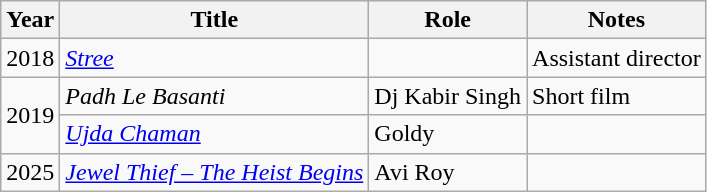<table class="wikitable plainrowheaders sortable">
<tr>
<th>Year</th>
<th>Title</th>
<th>Role</th>
<th>Notes</th>
</tr>
<tr>
<td>2018</td>
<td scope="row"><em><a href='#'>Stree</a></em></td>
<td></td>
<td>Assistant director</td>
</tr>
<tr>
<td rowspan=2>2019</td>
<td scope="row"><em>Padh Le Basanti</em></td>
<td>Dj Kabir Singh</td>
<td>Short film</td>
</tr>
<tr>
<td scope="row"><em><a href='#'>Ujda Chaman</a></em></td>
<td>Goldy</td>
<td></td>
</tr>
<tr>
<td>2025</td>
<td scope="row"><em><a href='#'>Jewel Thief – The Heist Begins</a></em></td>
<td>Avi Roy</td>
<td></td>
</tr>
</table>
